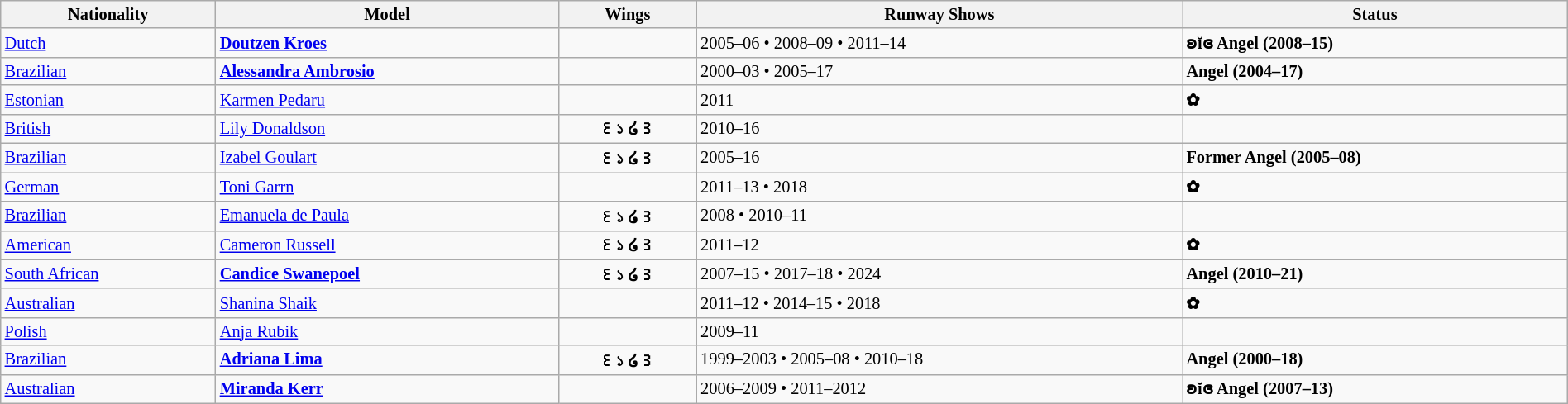<table class="sortable wikitable"  style="font-size:85%; width:100%;">
<tr>
<th style="text-align:center;">Nationality</th>
<th style="text-align:center;">Model</th>
<th style="text-align:center;">Wings</th>
<th style="text-align:center;">Runway Shows</th>
<th style="text-align:center;">Status</th>
</tr>
<tr>
<td> <a href='#'>Dutch</a></td>
<td><strong><a href='#'>Doutzen Kroes</a></strong></td>
<td align="center"></td>
<td>2005–06 • 2008–09 • 2011–14</td>
<td><strong>ʚĭɞ  Angel (2008–15)</strong></td>
</tr>
<tr>
<td> <a href='#'>Brazilian</a></td>
<td><strong><a href='#'>Alessandra Ambrosio</a></strong></td>
<td></td>
<td>2000–03 • 2005–17</td>
<td><strong> Angel (2004–17)</strong></td>
</tr>
<tr>
<td> <a href='#'>Estonian</a></td>
<td><a href='#'>Karmen Pedaru</a></td>
<td></td>
<td>2011</td>
<td><strong>✿</strong></td>
</tr>
<tr>
<td> <a href='#'>British</a></td>
<td><a href='#'>Lily Donaldson</a></td>
<td align="center"><strong>꒰১ ໒꒱</strong></td>
<td>2010–16</td>
<td></td>
</tr>
<tr>
<td> <a href='#'>Brazilian</a></td>
<td><a href='#'>Izabel Goulart</a></td>
<td align="center"><strong>꒰১ ໒꒱</strong></td>
<td>2005–16</td>
<td><strong>Former  Angel (2005–08)</strong></td>
</tr>
<tr>
<td> <a href='#'>German</a></td>
<td><a href='#'>Toni Garrn</a></td>
<td></td>
<td>2011–13 • 2018</td>
<td><strong>✿</strong></td>
</tr>
<tr>
<td> <a href='#'>Brazilian</a></td>
<td><a href='#'>Emanuela de Paula</a></td>
<td align="center"><strong>꒰১ ໒꒱</strong></td>
<td>2008 • 2010–11</td>
<td></td>
</tr>
<tr>
<td> <a href='#'>American</a></td>
<td><a href='#'>Cameron Russell</a></td>
<td align="center"><strong>꒰১ ໒꒱</strong></td>
<td>2011–12</td>
<td><strong>✿</strong></td>
</tr>
<tr>
<td> <a href='#'>South African</a></td>
<td><strong><a href='#'>Candice Swanepoel</a></strong></td>
<td align="center"><strong>꒰১ ໒꒱</strong></td>
<td>2007–15 • 2017–18 • 2024</td>
<td><strong> Angel (2010–21)</strong></td>
</tr>
<tr>
<td> <a href='#'>Australian</a></td>
<td><a href='#'>Shanina Shaik</a></td>
<td></td>
<td>2011–12 • 2014–15 • 2018</td>
<td><strong>✿</strong></td>
</tr>
<tr>
<td> <a href='#'>Polish</a></td>
<td><a href='#'>Anja Rubik</a></td>
<td></td>
<td>2009–11</td>
<td></td>
</tr>
<tr>
<td> <a href='#'>Brazilian</a></td>
<td><strong><a href='#'>Adriana Lima</a></strong></td>
<td align="center"><strong>꒰১ ໒꒱</strong></td>
<td>1999–2003 • 2005–08 • 2010–18</td>
<td><strong> Angel (2000–18)</strong></td>
</tr>
<tr>
<td> <a href='#'>Australian</a></td>
<td><strong><a href='#'>Miranda Kerr</a></strong></td>
<td></td>
<td>2006–2009 • 2011–2012</td>
<td><strong>ʚĭɞ  Angel (2007–13)</strong></td>
</tr>
</table>
